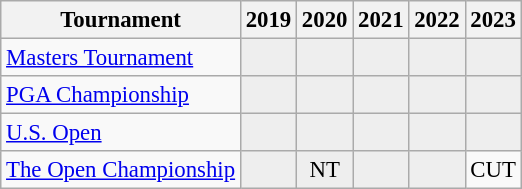<table class="wikitable" style="font-size:95%;text-align:center;">
<tr>
<th>Tournament</th>
<th>2019</th>
<th>2020</th>
<th>2021</th>
<th>2022</th>
<th>2023</th>
</tr>
<tr>
<td align=left><a href='#'>Masters Tournament</a></td>
<td style="background:#eeeeee;"></td>
<td style="background:#eeeeee;"></td>
<td style="background:#eeeeee;"></td>
<td style="background:#eeeeee;"></td>
<td style="background:#eeeeee;"></td>
</tr>
<tr>
<td align=left><a href='#'>PGA Championship</a></td>
<td style="background:#eeeeee;"></td>
<td style="background:#eeeeee;"></td>
<td style="background:#eeeeee;"></td>
<td style="background:#eeeeee;"></td>
<td style="background:#eeeeee;"></td>
</tr>
<tr>
<td align=left><a href='#'>U.S. Open</a></td>
<td style="background:#eeeeee;"></td>
<td style="background:#eeeeee;"></td>
<td style="background:#eeeeee;"></td>
<td style="background:#eeeeee;"></td>
<td style="background:#eeeeee;"></td>
</tr>
<tr>
<td align=left><a href='#'>The Open Championship</a></td>
<td style="background:#eeeeee;"></td>
<td style="background:#eeeeee;">NT</td>
<td style="background:#eeeeee;"></td>
<td style="background:#eeeeee;"></td>
<td>CUT</td>
</tr>
</table>
